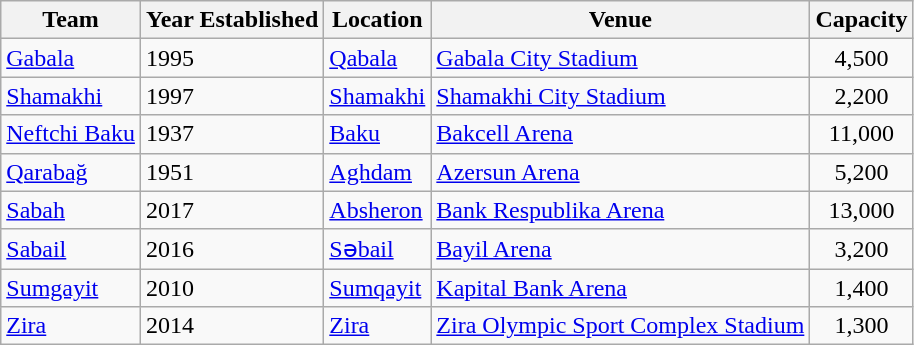<table class="wikitable sortable">
<tr>
<th>Team</th>
<th>Year Established</th>
<th>Location</th>
<th>Venue</th>
<th>Capacity</th>
</tr>
<tr>
<td><a href='#'>Gabala</a></td>
<td>1995</td>
<td><a href='#'>Qabala</a></td>
<td><a href='#'>Gabala City Stadium</a></td>
<td align="center">4,500</td>
</tr>
<tr>
<td><a href='#'>Shamakhi</a></td>
<td>1997</td>
<td><a href='#'>Shamakhi</a></td>
<td><a href='#'>Shamakhi City Stadium</a></td>
<td align="center">2,200</td>
</tr>
<tr>
<td><a href='#'>Neftchi Baku</a></td>
<td>1937</td>
<td><a href='#'>Baku</a></td>
<td><a href='#'>Bakcell Arena</a></td>
<td align="center">11,000</td>
</tr>
<tr>
<td><a href='#'>Qarabağ</a></td>
<td>1951</td>
<td><a href='#'>Aghdam</a></td>
<td><a href='#'>Azersun Arena</a></td>
<td align="center">5,200</td>
</tr>
<tr>
<td><a href='#'>Sabah</a></td>
<td>2017</td>
<td><a href='#'>Absheron</a></td>
<td><a href='#'>Bank Respublika Arena</a></td>
<td align="center">13,000</td>
</tr>
<tr>
<td><a href='#'>Sabail</a></td>
<td>2016</td>
<td><a href='#'>Səbail</a></td>
<td><a href='#'>Bayil Arena</a></td>
<td align="center">3,200</td>
</tr>
<tr>
<td><a href='#'>Sumgayit</a></td>
<td>2010</td>
<td><a href='#'>Sumqayit</a></td>
<td><a href='#'>Kapital Bank Arena</a></td>
<td align="center">1,400</td>
</tr>
<tr>
<td><a href='#'>Zira</a></td>
<td>2014</td>
<td><a href='#'>Zira</a></td>
<td><a href='#'>Zira Olympic Sport Complex Stadium</a></td>
<td align="center">1,300</td>
</tr>
</table>
